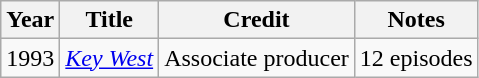<table class="wikitable">
<tr>
<th>Year</th>
<th>Title</th>
<th>Credit</th>
<th>Notes</th>
</tr>
<tr>
<td>1993</td>
<td><em><a href='#'>Key West</a></em></td>
<td>Associate producer</td>
<td>12 episodes</td>
</tr>
</table>
